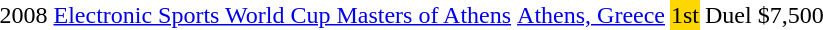<table>
<tr>
<td>2008</td>
<td><a href='#'>Electronic Sports World Cup Masters of Athens</a></td>
<td><a href='#'>Athens, Greece</a></td>
<td bgcolor="gold">1st</td>
<td>Duel</td>
<td>$7,500</td>
</tr>
<tr>
</tr>
</table>
